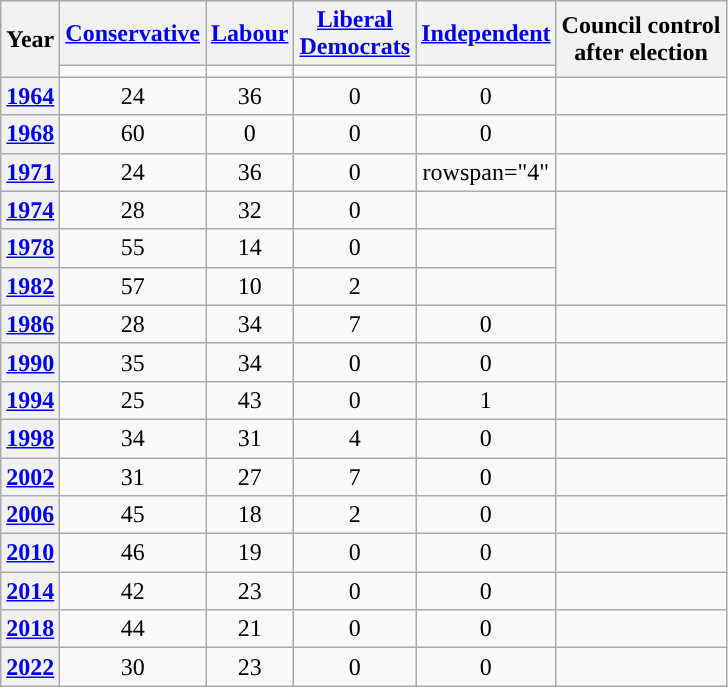<table class="wikitable plainrowheaders" style="text-align:center">
<tr>
<th scope="col" rowspan="2">Year</th>
<th scope="col"><a href='#'>Conservative</a></th>
<th scope="col"><a href='#'>Labour</a></th>
<th scope="col" style="width:1px"><a href='#'>Liberal Democrats</a></th>
<th scope="col"><a href='#'>Independent</a></th>
<th scope="col" rowspan="2" colspan="2">Council control<br>after election</th>
</tr>
<tr>
<td style="background:"></td>
<td style="background:"></td>
<td style="background:"></td>
<td style="background:"></td>
</tr>
<tr>
<th scope="row"><a href='#'>1964</a></th>
<td>24</td>
<td>36</td>
<td>0</td>
<td>0</td>
<td></td>
</tr>
<tr>
<th scope="row"><a href='#'>1968</a></th>
<td>60</td>
<td>0</td>
<td>0</td>
<td>0</td>
<td></td>
</tr>
<tr>
<th scope="row"><a href='#'>1971</a></th>
<td>24</td>
<td>36</td>
<td>0</td>
<td>rowspan="4" </td>
<td></td>
</tr>
<tr>
<th scope="row"><a href='#'>1974</a></th>
<td>28</td>
<td>32</td>
<td>0</td>
<td></td>
</tr>
<tr>
<th scope="row"><a href='#'>1978</a></th>
<td>55</td>
<td>14</td>
<td>0</td>
<td></td>
</tr>
<tr>
<th scope="row"><a href='#'>1982</a></th>
<td>57</td>
<td>10</td>
<td>2</td>
<td></td>
</tr>
<tr>
<th scope="row"><a href='#'>1986</a></th>
<td>28</td>
<td>34</td>
<td>7</td>
<td>0</td>
<td></td>
</tr>
<tr>
<th scope="row"><a href='#'>1990</a></th>
<td>35</td>
<td>34</td>
<td>0</td>
<td>0</td>
<td></td>
</tr>
<tr>
<th scope="row"><a href='#'>1994</a></th>
<td>25</td>
<td>43</td>
<td>0</td>
<td>1</td>
<td></td>
</tr>
<tr>
<th scope="row"><a href='#'>1998</a></th>
<td>34</td>
<td>31</td>
<td>4</td>
<td>0</td>
<td></td>
</tr>
<tr>
<th scope="row"><a href='#'>2002</a></th>
<td>31</td>
<td>27</td>
<td>7</td>
<td>0</td>
<td></td>
</tr>
<tr>
<th scope="row"><a href='#'>2006</a></th>
<td>45</td>
<td>18</td>
<td>2</td>
<td>0</td>
<td></td>
</tr>
<tr>
<th scope="row"><a href='#'>2010</a></th>
<td>46</td>
<td>19</td>
<td>0</td>
<td>0</td>
<td></td>
</tr>
<tr>
<th scope="row"><a href='#'>2014</a></th>
<td>42</td>
<td>23</td>
<td>0</td>
<td>0</td>
<td></td>
</tr>
<tr>
<th scope="row"><a href='#'>2018</a></th>
<td>44</td>
<td>21</td>
<td>0</td>
<td>0</td>
<td></td>
</tr>
<tr>
<th scope="row"><a href='#'>2022</a></th>
<td>30</td>
<td>23</td>
<td>0</td>
<td>0</td>
<td></td>
</tr>
</table>
